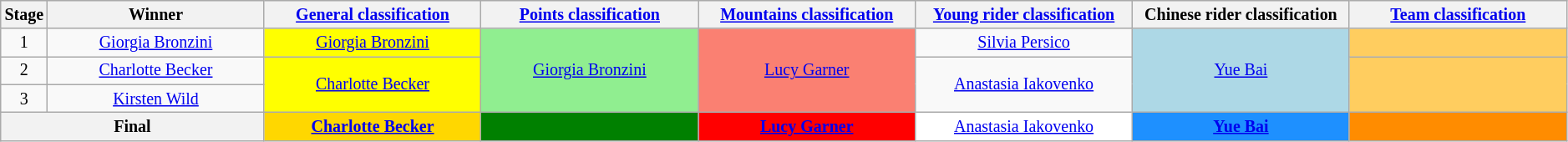<table class="wikitable" style="text-align: center; font-size:smaller;">
<tr style="background:#efefef;">
<th scope="col" style="width:2%;">Stage</th>
<th scope="col" style="width:14%;">Winner</th>
<th scope="col" style="width:14%;"><a href='#'>General classification</a><br></th>
<th scope="col" style="width:14%;"><a href='#'>Points classification</a><br></th>
<th scope="col" style="width:14%;"><a href='#'>Mountains classification</a><br></th>
<th scope="col" style="width:14%;"><a href='#'>Young rider classification</a><br></th>
<th scope="col" style="width:14%;">Chinese rider classification<br></th>
<th scope="col" style="width:14%;"><a href='#'>Team classification</a></th>
</tr>
<tr>
<td scope="row">1</td>
<td><a href='#'>Giorgia Bronzini</a></td>
<td style="background:yellow;"><a href='#'>Giorgia Bronzini</a></td>
<td style="background:lightgreen" rowspan=3><a href='#'>Giorgia Bronzini</a></td>
<td style="background:salmon" rowspan=3><a href='#'>Lucy Garner</a></td>
<td style="background:offwhite"><a href='#'>Silvia Persico</a></td>
<td style="background:lightblue" rowspan=3><a href='#'>Yue Bai</a></td>
<td style="background:#FFCD5F;"></td>
</tr>
<tr>
<td scope="row">2</td>
<td><a href='#'>Charlotte Becker</a></td>
<td style="background:yellow;" rowspan=2><a href='#'>Charlotte Becker</a></td>
<td style="background:offwhite" rowspan=2><a href='#'>Anastasia Iakovenko</a></td>
<td style="background:#FFCD5F;" rowspan=2></td>
</tr>
<tr>
<td scope="row">3</td>
<td><a href='#'>Kirsten Wild</a></td>
</tr>
<tr>
<th scope="row" colspan="2">Final</th>
<th style="background:gold;"><a href='#'>Charlotte Becker</a></th>
<th style="background:green"></th>
<th style="background:red;"><a href='#'>Lucy Garner</a></th>
<td style="background:white"><a href='#'>Anastasia Iakovenko</a></td>
<th style="background:dodgerblue;"><a href='#'>Yue Bai</a></th>
<th style="background:#FF8C00;"></th>
</tr>
</table>
